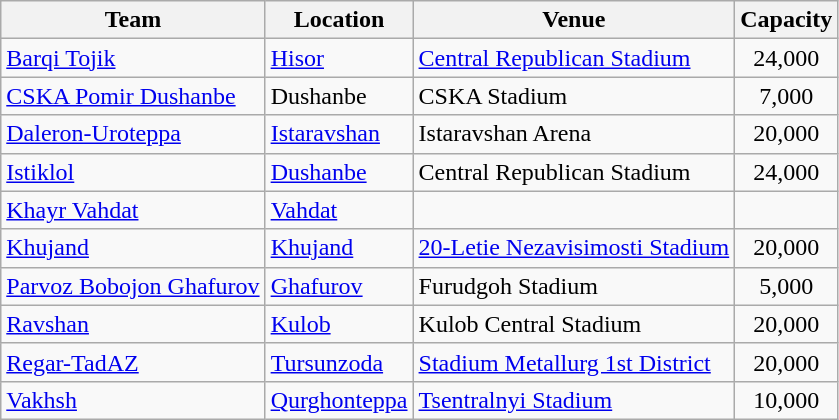<table class="wikitable sortable">
<tr>
<th>Team</th>
<th>Location</th>
<th>Venue</th>
<th>Capacity</th>
</tr>
<tr>
<td><a href='#'>Barqi Tojik</a></td>
<td><a href='#'>Hisor</a></td>
<td><a href='#'>Central Republican Stadium</a></td>
<td style="text-align:center;">24,000</td>
</tr>
<tr>
<td><a href='#'>CSKA Pomir Dushanbe</a></td>
<td>Dushanbe</td>
<td>CSKA Stadium</td>
<td style="text-align:center;">7,000</td>
</tr>
<tr>
<td><a href='#'>Daleron-Uroteppa</a></td>
<td><a href='#'>Istaravshan</a></td>
<td>Istaravshan Arena</td>
<td style="text-align:center;">20,000</td>
</tr>
<tr>
<td><a href='#'>Istiklol</a></td>
<td><a href='#'>Dushanbe</a></td>
<td>Central Republican Stadium</td>
<td style="text-align:center;">24,000</td>
</tr>
<tr>
<td><a href='#'>Khayr Vahdat</a></td>
<td><a href='#'>Vahdat</a></td>
<td></td>
<td style="text-align:center;"></td>
</tr>
<tr>
<td><a href='#'>Khujand</a></td>
<td><a href='#'>Khujand</a></td>
<td><a href='#'>20-Letie Nezavisimosti Stadium</a></td>
<td style="text-align:center;">20,000</td>
</tr>
<tr>
<td><a href='#'>Parvoz Bobojon Ghafurov</a></td>
<td><a href='#'>Ghafurov</a></td>
<td>Furudgoh Stadium</td>
<td style="text-align:center;">5,000</td>
</tr>
<tr>
<td><a href='#'>Ravshan</a></td>
<td><a href='#'>Kulob</a></td>
<td>Kulob Central Stadium</td>
<td style="text-align:center;">20,000</td>
</tr>
<tr>
<td><a href='#'>Regar-TadAZ</a></td>
<td><a href='#'>Tursunzoda</a></td>
<td><a href='#'>Stadium Metallurg 1st District</a></td>
<td style="text-align:center;">20,000</td>
</tr>
<tr>
<td><a href='#'>Vakhsh</a></td>
<td><a href='#'>Qurghonteppa</a></td>
<td><a href='#'>Tsentralnyi Stadium</a></td>
<td style="text-align:center;">10,000</td>
</tr>
</table>
